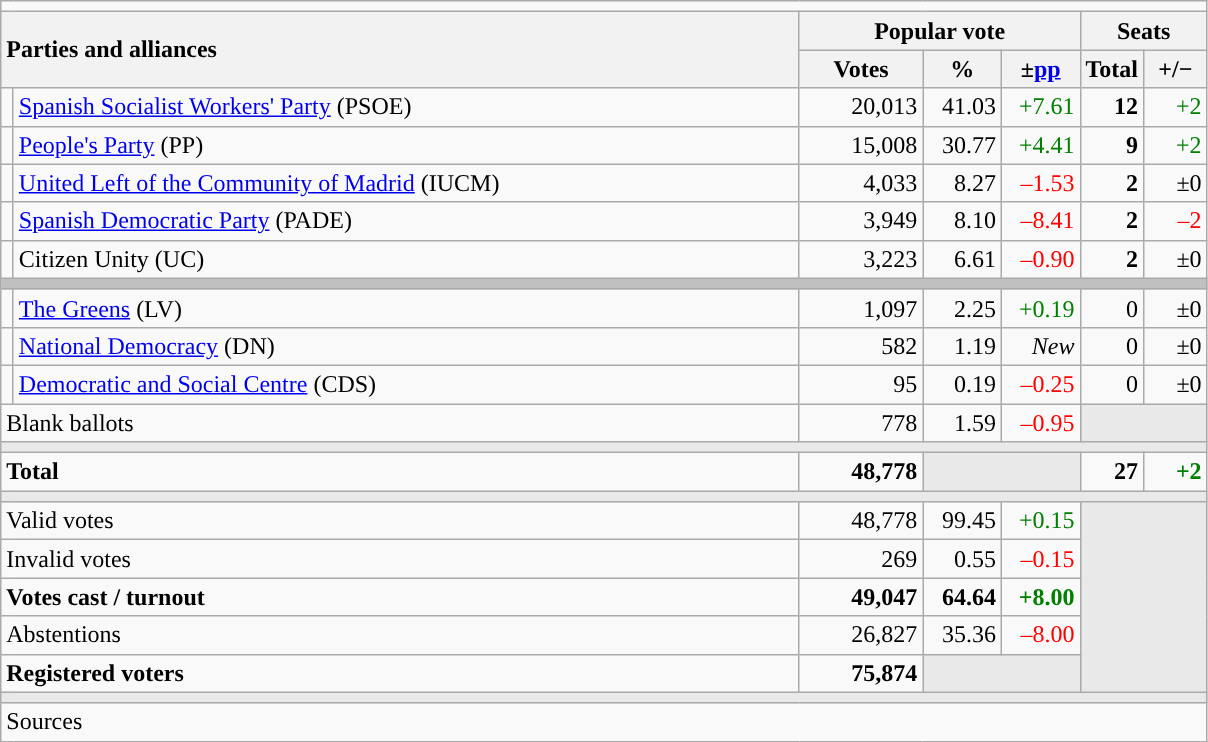<table class="wikitable" style="text-align:right;">
<tr>
<td colspan="7"></td>
</tr>
<tr>
<th style="text-align:left;" rowspan="2" colspan="2" width="525">Parties and alliances</th>
<th colspan="3">Popular vote</th>
<th colspan="2">Seats</th>
</tr>
<tr>
<th width="75">Votes</th>
<th width="45">%</th>
<th width="45">±<a href='#'>pp</a></th>
<th width="35">Total</th>
<th width="35">+/−</th>
</tr>
<tr>
<td width="1" style="color:inherit;background:"></td>
<td align="left"><a href='#'>Spanish Socialist Workers' Party</a> (PSOE)</td>
<td>20,013</td>
<td>41.03</td>
<td style="color:green;">+7.61</td>
<td><strong>12</strong></td>
<td style="color:green;">+2</td>
</tr>
<tr>
<td style="color:inherit;background:"></td>
<td align="left"><a href='#'>People's Party</a> (PP)</td>
<td>15,008</td>
<td>30.77</td>
<td style="color:green;">+4.41</td>
<td><strong>9</strong></td>
<td style="color:green;">+2</td>
</tr>
<tr>
<td style="color:inherit;background:"></td>
<td align="left"><a href='#'>United Left of the Community of Madrid</a> (IUCM)</td>
<td>4,033</td>
<td>8.27</td>
<td style="color:red;">–1.53</td>
<td><strong>2</strong></td>
<td>±0</td>
</tr>
<tr>
<td style="color:inherit;background:"></td>
<td align="left"><a href='#'>Spanish Democratic Party</a> (PADE)</td>
<td>3,949</td>
<td>8.10</td>
<td style="color:red;">–8.41</td>
<td><strong>2</strong></td>
<td style="color:red;">–2</td>
</tr>
<tr>
<td style="color:inherit;background:"></td>
<td align="left">Citizen Unity (UC)</td>
<td>3,223</td>
<td>6.61</td>
<td style="color:red;">–0.90</td>
<td><strong>2</strong></td>
<td>±0</td>
</tr>
<tr>
<td colspan="7" bgcolor="#C0C0C0"></td>
</tr>
<tr>
<td style="color:inherit;background:"></td>
<td align="left"><a href='#'>The Greens</a> (LV)</td>
<td>1,097</td>
<td>2.25</td>
<td style="color:green;">+0.19</td>
<td>0</td>
<td>±0</td>
</tr>
<tr>
<td style="color:inherit;background:"></td>
<td align="left"><a href='#'>National Democracy</a> (DN)</td>
<td>582</td>
<td>1.19</td>
<td><em>New</em></td>
<td>0</td>
<td>±0</td>
</tr>
<tr>
<td style="color:inherit;background:"></td>
<td align="left"><a href='#'>Democratic and Social Centre</a> (CDS)</td>
<td>95</td>
<td>0.19</td>
<td style="color:red;">–0.25</td>
<td>0</td>
<td>±0</td>
</tr>
<tr>
<td align="left" colspan="2">Blank ballots</td>
<td>778</td>
<td>1.59</td>
<td style="color:red;">–0.95</td>
<td bgcolor="#E9E9E9" colspan="2"></td>
</tr>
<tr>
<td colspan="7" bgcolor="#E9E9E9"></td>
</tr>
<tr style="font-weight:bold;">
<td align="left" colspan="2">Total</td>
<td>48,778</td>
<td bgcolor="#E9E9E9" colspan="2"></td>
<td>27</td>
<td style="color:green;">+2</td>
</tr>
<tr>
<td colspan="7" bgcolor="#E9E9E9"></td>
</tr>
<tr>
<td align="left" colspan="2">Valid votes</td>
<td>48,778</td>
<td>99.45</td>
<td style="color:green;">+0.15</td>
<td bgcolor="#E9E9E9" colspan="2" rowspan="5"></td>
</tr>
<tr>
<td align="left" colspan="2">Invalid votes</td>
<td>269</td>
<td>0.55</td>
<td style="color:red;">–0.15</td>
</tr>
<tr style="font-weight:bold;">
<td align="left" colspan="2">Votes cast / turnout</td>
<td>49,047</td>
<td>64.64</td>
<td style="color:green;">+8.00</td>
</tr>
<tr>
<td align="left" colspan="2">Abstentions</td>
<td>26,827</td>
<td>35.36</td>
<td style="color:red;">–8.00</td>
</tr>
<tr style="font-weight:bold;">
<td align="left" colspan="2">Registered voters</td>
<td>75,874</td>
<td bgcolor="#E9E9E9" colspan="2"></td>
</tr>
<tr>
<td colspan="7" bgcolor="#E9E9E9"></td>
</tr>
<tr>
<td align="left" colspan="7">Sources</td>
</tr>
</table>
